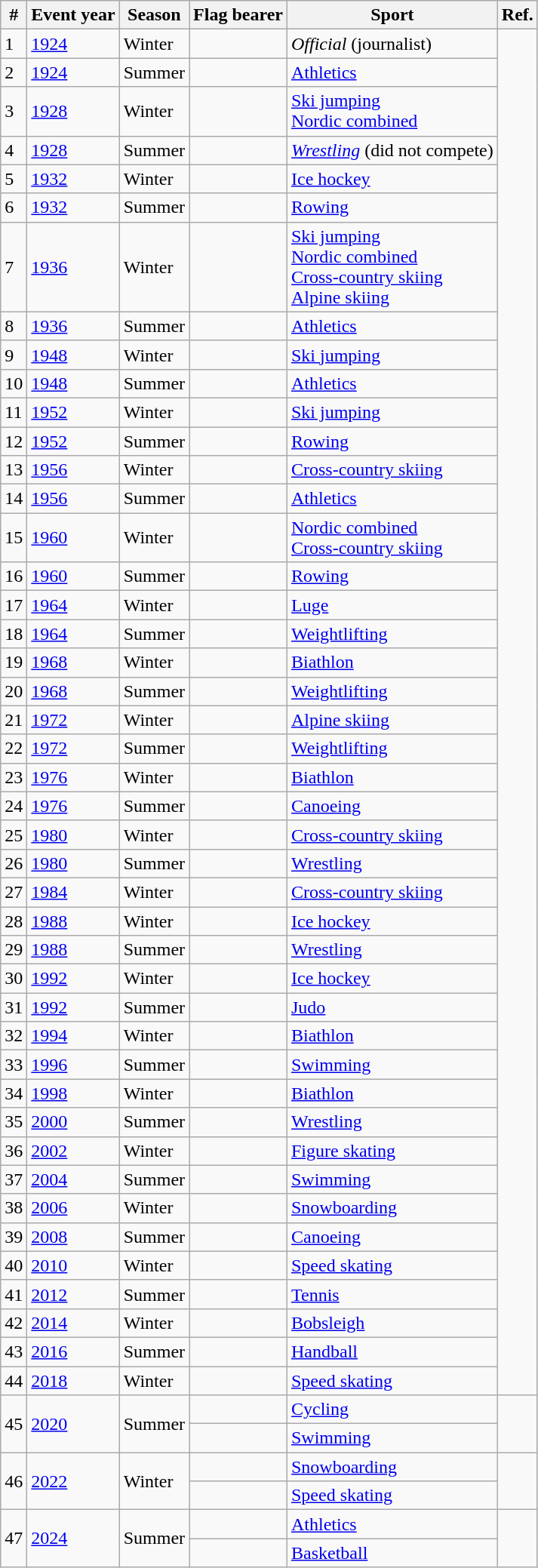<table class="wikitable sortable">
<tr>
<th>#</th>
<th>Event year</th>
<th>Season</th>
<th>Flag bearer</th>
<th>Sport</th>
<th>Ref.</th>
</tr>
<tr>
<td>1</td>
<td><a href='#'>1924</a></td>
<td>Winter</td>
<td></td>
<td><em>Official</em> (journalist)</td>
<td rowspan=44></td>
</tr>
<tr>
<td>2</td>
<td><a href='#'>1924</a></td>
<td>Summer</td>
<td></td>
<td><a href='#'>Athletics</a></td>
</tr>
<tr>
<td>3</td>
<td><a href='#'>1928</a></td>
<td>Winter</td>
<td></td>
<td><a href='#'>Ski jumping</a><br><a href='#'>Nordic combined</a></td>
</tr>
<tr>
<td>4</td>
<td><a href='#'>1928</a></td>
<td>Summer</td>
<td></td>
<td><em><a href='#'>Wrestling</a></em> (did not compete)</td>
</tr>
<tr>
<td>5</td>
<td><a href='#'>1932</a></td>
<td>Winter</td>
<td></td>
<td><a href='#'>Ice hockey</a></td>
</tr>
<tr>
<td>6</td>
<td><a href='#'>1932</a></td>
<td>Summer</td>
<td></td>
<td><a href='#'>Rowing</a></td>
</tr>
<tr>
<td>7</td>
<td><a href='#'>1936</a></td>
<td>Winter</td>
<td></td>
<td><a href='#'>Ski jumping</a><br><a href='#'>Nordic combined</a><br><a href='#'>Cross-country skiing</a><br><a href='#'>Alpine skiing</a></td>
</tr>
<tr>
<td>8</td>
<td><a href='#'>1936</a></td>
<td>Summer</td>
<td></td>
<td><a href='#'>Athletics</a></td>
</tr>
<tr>
<td>9</td>
<td><a href='#'>1948</a></td>
<td>Winter</td>
<td></td>
<td><a href='#'>Ski jumping</a></td>
</tr>
<tr>
<td>10</td>
<td><a href='#'>1948</a></td>
<td>Summer</td>
<td></td>
<td><a href='#'>Athletics</a></td>
</tr>
<tr>
<td>11</td>
<td><a href='#'>1952</a></td>
<td>Winter</td>
<td></td>
<td><a href='#'>Ski jumping</a></td>
</tr>
<tr>
<td>12</td>
<td><a href='#'>1952</a></td>
<td>Summer</td>
<td></td>
<td><a href='#'>Rowing</a></td>
</tr>
<tr>
<td>13</td>
<td><a href='#'>1956</a></td>
<td>Winter</td>
<td></td>
<td><a href='#'>Cross-country skiing</a></td>
</tr>
<tr>
<td>14</td>
<td><a href='#'>1956</a></td>
<td>Summer</td>
<td></td>
<td><a href='#'>Athletics</a></td>
</tr>
<tr>
<td>15</td>
<td><a href='#'>1960</a></td>
<td>Winter</td>
<td></td>
<td><a href='#'>Nordic combined</a><br><a href='#'>Cross-country skiing</a></td>
</tr>
<tr>
<td>16</td>
<td><a href='#'>1960</a></td>
<td>Summer</td>
<td></td>
<td><a href='#'>Rowing</a></td>
</tr>
<tr>
<td>17</td>
<td><a href='#'>1964</a></td>
<td>Winter</td>
<td></td>
<td><a href='#'>Luge</a></td>
</tr>
<tr>
<td>18</td>
<td><a href='#'>1964</a></td>
<td>Summer</td>
<td></td>
<td><a href='#'>Weightlifting</a></td>
</tr>
<tr>
<td>19</td>
<td><a href='#'>1968</a></td>
<td>Winter</td>
<td></td>
<td><a href='#'>Biathlon</a></td>
</tr>
<tr>
<td>20</td>
<td><a href='#'>1968</a></td>
<td>Summer</td>
<td></td>
<td><a href='#'>Weightlifting</a></td>
</tr>
<tr>
<td>21</td>
<td><a href='#'>1972</a></td>
<td>Winter</td>
<td></td>
<td><a href='#'>Alpine skiing</a></td>
</tr>
<tr>
<td>22</td>
<td><a href='#'>1972</a></td>
<td>Summer</td>
<td></td>
<td><a href='#'>Weightlifting</a></td>
</tr>
<tr>
<td>23</td>
<td><a href='#'>1976</a></td>
<td>Winter</td>
<td></td>
<td><a href='#'>Biathlon</a></td>
</tr>
<tr>
<td>24</td>
<td><a href='#'>1976</a></td>
<td>Summer</td>
<td></td>
<td><a href='#'>Canoeing</a></td>
</tr>
<tr>
<td>25</td>
<td><a href='#'>1980</a></td>
<td>Winter</td>
<td></td>
<td><a href='#'>Cross-country skiing</a></td>
</tr>
<tr>
<td>26</td>
<td><a href='#'>1980</a></td>
<td>Summer</td>
<td></td>
<td><a href='#'>Wrestling</a></td>
</tr>
<tr>
<td>27</td>
<td><a href='#'>1984</a></td>
<td>Winter</td>
<td></td>
<td><a href='#'>Cross-country skiing</a></td>
</tr>
<tr>
<td>28</td>
<td><a href='#'>1988</a></td>
<td>Winter</td>
<td></td>
<td><a href='#'>Ice hockey</a></td>
</tr>
<tr>
<td>29</td>
<td><a href='#'>1988</a></td>
<td>Summer</td>
<td></td>
<td><a href='#'>Wrestling</a></td>
</tr>
<tr>
<td>30</td>
<td><a href='#'>1992</a></td>
<td>Winter</td>
<td></td>
<td><a href='#'>Ice hockey</a></td>
</tr>
<tr>
<td>31</td>
<td><a href='#'>1992</a></td>
<td>Summer</td>
<td></td>
<td><a href='#'>Judo</a></td>
</tr>
<tr>
<td>32</td>
<td><a href='#'>1994</a></td>
<td>Winter</td>
<td></td>
<td><a href='#'>Biathlon</a></td>
</tr>
<tr>
<td>33</td>
<td><a href='#'>1996</a></td>
<td>Summer</td>
<td></td>
<td><a href='#'>Swimming</a></td>
</tr>
<tr>
<td>34</td>
<td><a href='#'>1998</a></td>
<td>Winter</td>
<td></td>
<td><a href='#'>Biathlon</a></td>
</tr>
<tr>
<td>35</td>
<td><a href='#'>2000</a></td>
<td>Summer</td>
<td></td>
<td><a href='#'>Wrestling</a></td>
</tr>
<tr>
<td>36</td>
<td><a href='#'>2002</a></td>
<td>Winter</td>
<td></td>
<td><a href='#'>Figure skating</a></td>
</tr>
<tr>
<td>37</td>
<td><a href='#'>2004</a></td>
<td>Summer</td>
<td></td>
<td><a href='#'>Swimming</a></td>
</tr>
<tr>
<td>38</td>
<td><a href='#'>2006</a></td>
<td>Winter</td>
<td></td>
<td><a href='#'>Snowboarding</a></td>
</tr>
<tr>
<td>39</td>
<td><a href='#'>2008</a></td>
<td>Summer</td>
<td></td>
<td><a href='#'>Canoeing</a></td>
</tr>
<tr>
<td>40</td>
<td><a href='#'>2010</a></td>
<td>Winter</td>
<td></td>
<td><a href='#'>Speed skating</a></td>
</tr>
<tr>
<td>41</td>
<td><a href='#'>2012</a></td>
<td>Summer</td>
<td></td>
<td><a href='#'>Tennis</a></td>
</tr>
<tr>
<td>42</td>
<td><a href='#'>2014</a></td>
<td>Winter</td>
<td></td>
<td><a href='#'>Bobsleigh</a></td>
</tr>
<tr>
<td>43</td>
<td><a href='#'>2016</a></td>
<td>Summer</td>
<td></td>
<td><a href='#'>Handball</a></td>
</tr>
<tr>
<td>44</td>
<td><a href='#'>2018</a></td>
<td>Winter</td>
<td></td>
<td><a href='#'>Speed skating</a></td>
</tr>
<tr>
<td rowspan=2>45</td>
<td rowspan=2><a href='#'>2020</a></td>
<td rowspan=2>Summer</td>
<td></td>
<td><a href='#'>Cycling</a></td>
<td rowspan=2></td>
</tr>
<tr>
<td></td>
<td><a href='#'>Swimming</a></td>
</tr>
<tr>
<td rowspan=2>46</td>
<td rowspan=2><a href='#'>2022</a></td>
<td rowspan=2>Winter</td>
<td></td>
<td><a href='#'>Snowboarding</a></td>
<td rowspan=2></td>
</tr>
<tr>
<td></td>
<td><a href='#'>Speed skating</a></td>
</tr>
<tr>
<td rowspan=2>47</td>
<td rowspan=2><a href='#'>2024</a></td>
<td rowspan=2>Summer</td>
<td></td>
<td><a href='#'>Athletics</a></td>
<td rowspan=2></td>
</tr>
<tr>
<td></td>
<td><a href='#'>Basketball</a></td>
</tr>
</table>
